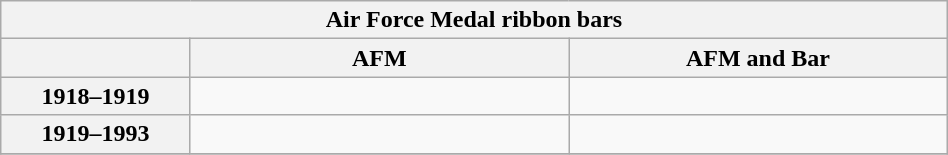<table align=center class=wikitable width=50%>
<tr>
<th colspan=4>Air Force Medal ribbon bars</th>
</tr>
<tr>
<th width=10% valign=center align=center></th>
<th width=20% valign=center align=center>AFM</th>
<th width=20% valign=center align=center>AFM and Bar</th>
</tr>
<tr>
<th width=10% valign=center align=center>1918–1919</th>
<td width=20% valign=center align=center></td>
<td width=20% valign=center align=center></td>
</tr>
<tr>
<th width=10% valign=center align=center>1919–1993</th>
<td width=20% valign=center align=center></td>
<td width=20% valign=center align=center></td>
</tr>
<tr>
</tr>
</table>
